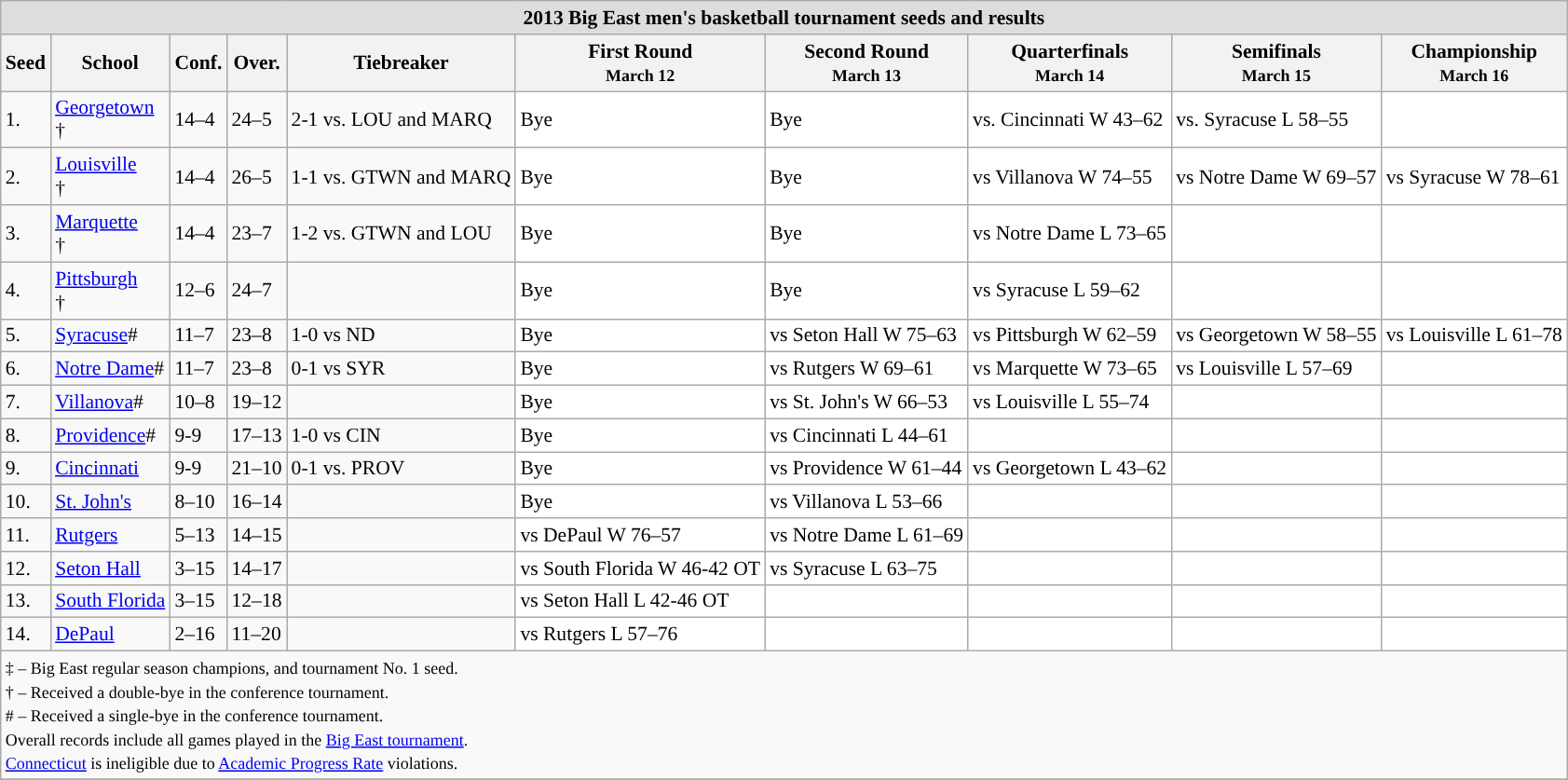<table class="wikitable" style="white-space:nowrap; font-size:90%;">
<tr>
<td colspan="10" style="text-align:center; background:#DDDDDD; font:#000000"><strong>2013 Big East men's basketball tournament seeds and results</strong></td>
</tr>
<tr bgcolor="#efefef">
<th>Seed</th>
<th>School</th>
<th>Conf.</th>
<th>Over.</th>
<th>Tiebreaker</th>
<th>First Round<br><small>March 12</small></th>
<th>Second Round<br><small>March 13</small></th>
<th>Quarterfinals<br><small>March 14</small></th>
<th>Semifinals<br><small>March 15</small></th>
<th>Championship<br><small>March 16</small></th>
</tr>
<tr>
<td>1.</td>
<td><a href='#'>Georgetown</a><br>†</td>
<td>14–4</td>
<td>24–5</td>
<td>2-1 vs. LOU and MARQ</td>
<td style="background:#fff;">Bye</td>
<td style="background:#fff;">Bye</td>
<td style="background:#fff;">vs. Cincinnati W 43–62</td>
<td style="background:#fff;">vs. Syracuse L 58–55</td>
<td style="background:#fff;"></td>
</tr>
<tr>
<td>2.</td>
<td><a href='#'>Louisville</a><br>†</td>
<td>14–4</td>
<td>26–5</td>
<td>1-1 vs. GTWN and MARQ</td>
<td style="background:#fff;">Bye</td>
<td style="background:#fff;">Bye</td>
<td style="background:#fff;">vs Villanova W 74–55</td>
<td style="background:#fff;">vs Notre Dame W 69–57</td>
<td style="background:#fff;">vs Syracuse W 78–61</td>
</tr>
<tr>
<td>3.</td>
<td><a href='#'>Marquette</a><br>†</td>
<td>14–4</td>
<td>23–7</td>
<td>1-2 vs. GTWN and LOU</td>
<td style="background:#fff;">Bye</td>
<td style="background:#fff;">Bye</td>
<td style="background:#fff;">vs Notre Dame L 73–65</td>
<td style="background:#fff;"></td>
<td style="background:#fff;"></td>
</tr>
<tr>
<td>4.</td>
<td><a href='#'>Pittsburgh</a><br>†</td>
<td>12–6</td>
<td>24–7</td>
<td></td>
<td style="background:#fff;">Bye</td>
<td style="background:#fff;">Bye</td>
<td style="background:#fff;">vs Syracuse L 59–62</td>
<td style="background:#fff;"></td>
<td style="background:#fff;"></td>
</tr>
<tr>
<td>5.</td>
<td><a href='#'>Syracuse</a>#</td>
<td>11–7</td>
<td>23–8</td>
<td>1-0 vs ND</td>
<td style="background:#fff;">Bye</td>
<td style="background:#fff;">vs Seton Hall W 75–63</td>
<td style="background:#fff;">vs Pittsburgh W 62–59</td>
<td style="background:#fff;">vs Georgetown W 58–55</td>
<td style="background:#fff;">vs Louisville L 61–78</td>
</tr>
<tr>
<td>6.</td>
<td><a href='#'>Notre Dame</a>#</td>
<td>11–7</td>
<td>23–8</td>
<td>0-1 vs SYR</td>
<td style="background:#fff;">Bye</td>
<td style="background:#fff;">vs Rutgers W 69–61</td>
<td style="background:#fff;">vs Marquette W 73–65</td>
<td style="background:#fff;">vs Louisville L 57–69</td>
<td style="background:#fff;"></td>
</tr>
<tr>
<td>7.</td>
<td><a href='#'>Villanova</a>#</td>
<td>10–8</td>
<td>19–12</td>
<td></td>
<td style="background:#fff;">Bye</td>
<td style="background:#fff;">vs St. John's W 66–53</td>
<td style="background:#fff;">vs Louisville L 55–74</td>
<td style="background:#fff;"></td>
<td style="background:#fff;"></td>
</tr>
<tr>
<td>8.</td>
<td><a href='#'>Providence</a>#</td>
<td>9-9</td>
<td>17–13</td>
<td>1-0 vs CIN</td>
<td style="background:#fff;">Bye</td>
<td style="background:#fff;">vs Cincinnati L 44–61</td>
<td style="background:#fff;"></td>
<td style="background:#fff;"></td>
<td style="background:#fff;"></td>
</tr>
<tr>
<td>9.</td>
<td><a href='#'>Cincinnati</a></td>
<td>9-9</td>
<td>21–10</td>
<td>0-1 vs. PROV</td>
<td style="background:#fff;">Bye</td>
<td style="background:#fff;">vs Providence W 61–44</td>
<td style="background:#fff;">vs Georgetown L 43–62</td>
<td style="background:#fff;"></td>
<td style="background:#fff;"></td>
</tr>
<tr>
<td>10.</td>
<td><a href='#'>St. John's</a></td>
<td>8–10</td>
<td>16–14</td>
<td></td>
<td style="background:#fff;">Bye</td>
<td style="background:#fff;">vs Villanova L 53–66</td>
<td style="background:#fff;"></td>
<td style="background:#fff;"></td>
<td style="background:#fff;"></td>
</tr>
<tr>
<td>11.</td>
<td><a href='#'>Rutgers</a></td>
<td>5–13</td>
<td>14–15</td>
<td></td>
<td style="background:#fff;">vs DePaul W 76–57</td>
<td style="background:#fff;">vs Notre Dame L 61–69</td>
<td style="background:#fff;"></td>
<td style="background:#fff;"></td>
<td style="background:#fff;"></td>
</tr>
<tr>
<td>12.</td>
<td><a href='#'>Seton Hall</a></td>
<td>3–15</td>
<td>14–17</td>
<td></td>
<td style="background:#fff;">vs South Florida W 46-42 OT</td>
<td style="background:#fff;">vs Syracuse L 63–75</td>
<td style="background:#fff;"></td>
<td style="background:#fff;"></td>
<td style="background:#fff;"></td>
</tr>
<tr>
<td>13.</td>
<td><a href='#'>South Florida</a></td>
<td>3–15</td>
<td>12–18</td>
<td></td>
<td style="background:#fff;">vs Seton Hall L 42-46 OT</td>
<td style="background:#fff;"></td>
<td style="background:#fff;"></td>
<td style="background:#fff;"></td>
<td style="background:#fff;"></td>
</tr>
<tr>
<td>14.</td>
<td><a href='#'>DePaul</a></td>
<td>2–16</td>
<td>11–20</td>
<td></td>
<td style="background:#fff;">vs Rutgers L 57–76</td>
<td style="background:#fff;"></td>
<td style="background:#fff;"></td>
<td style="background:#fff;"></td>
<td style="background:#fff;"></td>
</tr>
<tr>
<td colspan="10" style="text-align:left;"><small>‡ – Big East regular season champions, and tournament No. 1 seed.<br>† – Received a double-bye in the conference tournament.<br># – Received a single-bye in the conference tournament.<br>Overall records include all games played in the <a href='#'>Big East tournament</a>.<br><a href='#'>Connecticut</a> is ineligible due to <a href='#'>Academic Progress Rate</a> violations.</small></td>
</tr>
<tr>
</tr>
</table>
